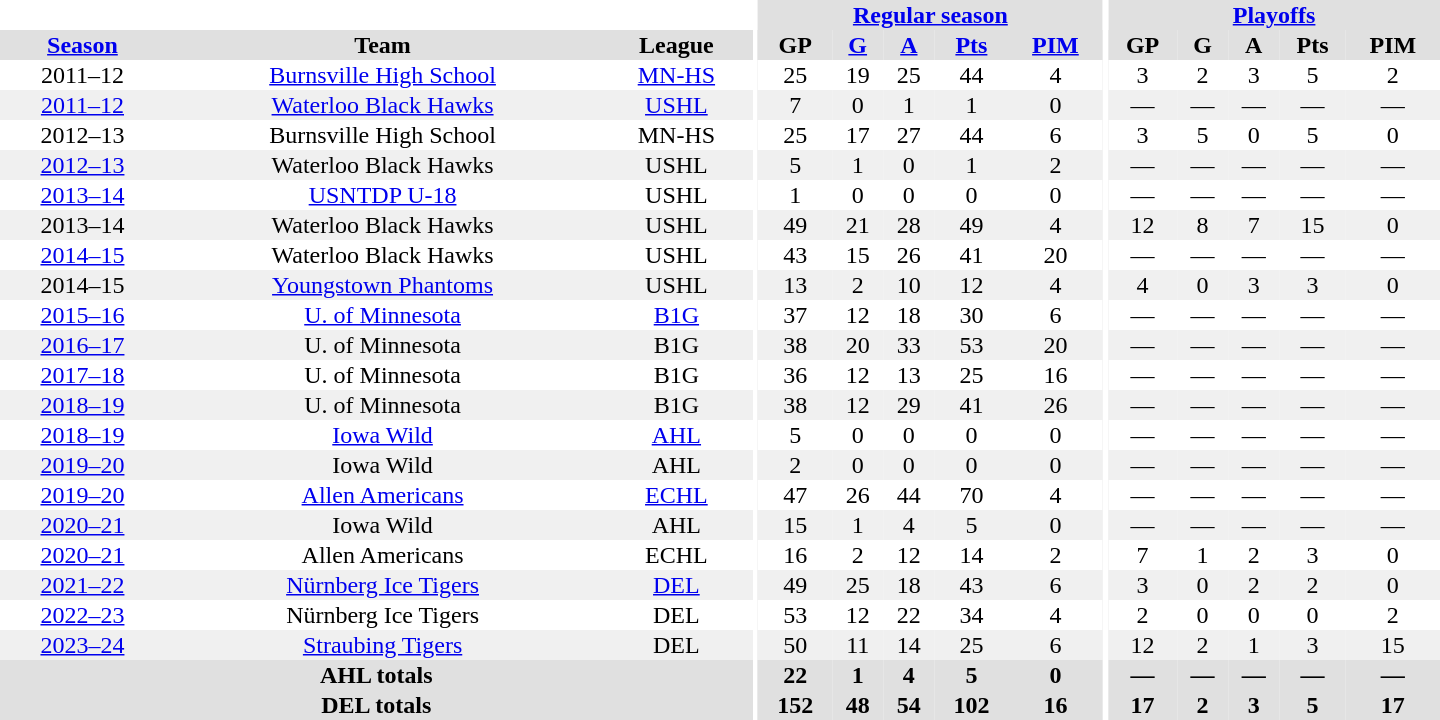<table border="0" cellpadding="1" cellspacing="0" style="text-align:center; width:60em">
<tr bgcolor="#e0e0e0">
<th colspan="3" bgcolor="#ffffff"></th>
<th rowspan="100" bgcolor="#ffffff"></th>
<th colspan="5"><a href='#'>Regular season</a></th>
<th rowspan="100" bgcolor="#ffffff"></th>
<th colspan="5"><a href='#'>Playoffs</a></th>
</tr>
<tr bgcolor="#e0e0e0">
<th><a href='#'>Season</a></th>
<th>Team</th>
<th>League</th>
<th>GP</th>
<th><a href='#'>G</a></th>
<th><a href='#'>A</a></th>
<th><a href='#'>Pts</a></th>
<th><a href='#'>PIM</a></th>
<th>GP</th>
<th>G</th>
<th>A</th>
<th>Pts</th>
<th>PIM</th>
</tr>
<tr>
<td>2011–12</td>
<td><a href='#'>Burnsville High School</a></td>
<td><a href='#'>MN-HS</a></td>
<td>25</td>
<td>19</td>
<td>25</td>
<td>44</td>
<td>4</td>
<td>3</td>
<td>2</td>
<td>3</td>
<td>5</td>
<td>2</td>
</tr>
<tr bgcolor="f0f0f0">
<td><a href='#'>2011–12</a></td>
<td><a href='#'>Waterloo Black Hawks</a></td>
<td><a href='#'>USHL</a></td>
<td>7</td>
<td>0</td>
<td>1</td>
<td>1</td>
<td>0</td>
<td>—</td>
<td>—</td>
<td>—</td>
<td>—</td>
<td>—</td>
</tr>
<tr>
<td>2012–13</td>
<td>Burnsville High School</td>
<td>MN-HS</td>
<td>25</td>
<td>17</td>
<td>27</td>
<td>44</td>
<td>6</td>
<td>3</td>
<td>5</td>
<td>0</td>
<td>5</td>
<td>0</td>
</tr>
<tr bgcolor="f0f0f0">
<td><a href='#'>2012–13</a></td>
<td>Waterloo Black Hawks</td>
<td>USHL</td>
<td>5</td>
<td>1</td>
<td>0</td>
<td>1</td>
<td>2</td>
<td>—</td>
<td>—</td>
<td>—</td>
<td>—</td>
<td>—</td>
</tr>
<tr>
<td><a href='#'>2013–14</a></td>
<td><a href='#'>USNTDP U-18</a></td>
<td>USHL</td>
<td>1</td>
<td>0</td>
<td>0</td>
<td>0</td>
<td>0</td>
<td>—</td>
<td>—</td>
<td>—</td>
<td>—</td>
<td>—</td>
</tr>
<tr bgcolor="f0f0f0">
<td>2013–14</td>
<td>Waterloo Black Hawks</td>
<td>USHL</td>
<td>49</td>
<td>21</td>
<td>28</td>
<td>49</td>
<td>4</td>
<td>12</td>
<td>8</td>
<td>7</td>
<td>15</td>
<td>0</td>
</tr>
<tr>
<td><a href='#'>2014–15</a></td>
<td>Waterloo Black Hawks</td>
<td>USHL</td>
<td>43</td>
<td>15</td>
<td>26</td>
<td>41</td>
<td>20</td>
<td>—</td>
<td>—</td>
<td>—</td>
<td>—</td>
<td>—</td>
</tr>
<tr bgcolor="f0f0f0">
<td>2014–15</td>
<td><a href='#'>Youngstown Phantoms</a></td>
<td>USHL</td>
<td>13</td>
<td>2</td>
<td>10</td>
<td>12</td>
<td>4</td>
<td>4</td>
<td>0</td>
<td>3</td>
<td>3</td>
<td>0</td>
</tr>
<tr>
<td><a href='#'>2015–16</a></td>
<td><a href='#'>U. of Minnesota</a></td>
<td><a href='#'>B1G</a></td>
<td>37</td>
<td>12</td>
<td>18</td>
<td>30</td>
<td>6</td>
<td>—</td>
<td>—</td>
<td>—</td>
<td>—</td>
<td>—</td>
</tr>
<tr bgcolor="f0f0f0">
<td><a href='#'>2016–17</a></td>
<td>U. of Minnesota</td>
<td>B1G</td>
<td>38</td>
<td>20</td>
<td>33</td>
<td>53</td>
<td>20</td>
<td>—</td>
<td>—</td>
<td>—</td>
<td>—</td>
<td>—</td>
</tr>
<tr>
<td><a href='#'>2017–18</a></td>
<td>U. of Minnesota</td>
<td>B1G</td>
<td>36</td>
<td>12</td>
<td>13</td>
<td>25</td>
<td>16</td>
<td>—</td>
<td>—</td>
<td>—</td>
<td>—</td>
<td>—</td>
</tr>
<tr bgcolor="f0f0f0">
<td><a href='#'>2018–19</a></td>
<td>U. of Minnesota</td>
<td>B1G</td>
<td>38</td>
<td>12</td>
<td>29</td>
<td>41</td>
<td>26</td>
<td>—</td>
<td>—</td>
<td>—</td>
<td>—</td>
<td>—</td>
</tr>
<tr>
<td><a href='#'>2018–19</a></td>
<td><a href='#'>Iowa Wild</a></td>
<td><a href='#'>AHL</a></td>
<td>5</td>
<td>0</td>
<td>0</td>
<td>0</td>
<td>0</td>
<td>—</td>
<td>—</td>
<td>—</td>
<td>—</td>
<td>—</td>
</tr>
<tr bgcolor="f0f0f0">
<td><a href='#'>2019–20</a></td>
<td>Iowa Wild</td>
<td>AHL</td>
<td>2</td>
<td>0</td>
<td>0</td>
<td>0</td>
<td>0</td>
<td>—</td>
<td>—</td>
<td>—</td>
<td>—</td>
<td>—</td>
</tr>
<tr>
<td><a href='#'>2019–20</a></td>
<td><a href='#'>Allen Americans</a></td>
<td><a href='#'>ECHL</a></td>
<td>47</td>
<td>26</td>
<td>44</td>
<td>70</td>
<td>4</td>
<td>—</td>
<td>—</td>
<td>—</td>
<td>—</td>
<td>—</td>
</tr>
<tr bgcolor="f0f0f0">
<td><a href='#'>2020–21</a></td>
<td>Iowa Wild</td>
<td>AHL</td>
<td>15</td>
<td>1</td>
<td>4</td>
<td>5</td>
<td>0</td>
<td>—</td>
<td>—</td>
<td>—</td>
<td>—</td>
<td>—</td>
</tr>
<tr>
<td><a href='#'>2020–21</a></td>
<td>Allen Americans</td>
<td>ECHL</td>
<td>16</td>
<td>2</td>
<td>12</td>
<td>14</td>
<td>2</td>
<td>7</td>
<td>1</td>
<td>2</td>
<td>3</td>
<td>0</td>
</tr>
<tr bgcolor="f0f0f0">
<td><a href='#'>2021–22</a></td>
<td><a href='#'>Nürnberg Ice Tigers</a></td>
<td><a href='#'>DEL</a></td>
<td>49</td>
<td>25</td>
<td>18</td>
<td>43</td>
<td>6</td>
<td>3</td>
<td>0</td>
<td>2</td>
<td>2</td>
<td>0</td>
</tr>
<tr>
<td><a href='#'>2022–23</a></td>
<td>Nürnberg Ice Tigers</td>
<td>DEL</td>
<td>53</td>
<td>12</td>
<td>22</td>
<td>34</td>
<td>4</td>
<td>2</td>
<td>0</td>
<td>0</td>
<td>0</td>
<td>2</td>
</tr>
<tr bgcolor="f0f0f0">
<td><a href='#'>2023–24</a></td>
<td><a href='#'>Straubing Tigers</a></td>
<td>DEL</td>
<td>50</td>
<td>11</td>
<td>14</td>
<td>25</td>
<td>6</td>
<td>12</td>
<td>2</td>
<td>1</td>
<td>3</td>
<td>15</td>
</tr>
<tr bgcolor="#e0e0e0">
<th colspan="3">AHL totals</th>
<th>22</th>
<th>1</th>
<th>4</th>
<th>5</th>
<th>0</th>
<th>—</th>
<th>—</th>
<th>—</th>
<th>—</th>
<th>—</th>
</tr>
<tr bgcolor="#e0e0e0">
<th colspan="3">DEL totals</th>
<th>152</th>
<th>48</th>
<th>54</th>
<th>102</th>
<th>16</th>
<th>17</th>
<th>2</th>
<th>3</th>
<th>5</th>
<th>17</th>
</tr>
</table>
